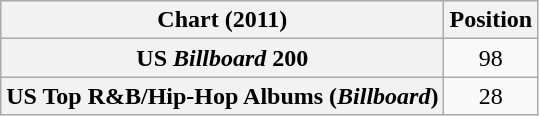<table class="wikitable plainrowheaders" style="text-align:center">
<tr>
<th scope="col">Chart (2011)</th>
<th scope="col">Position</th>
</tr>
<tr>
<th scope="row">US <em>Billboard</em> 200</th>
<td>98</td>
</tr>
<tr>
<th scope="row">US Top R&B/Hip-Hop Albums (<em>Billboard</em>)</th>
<td>28</td>
</tr>
</table>
